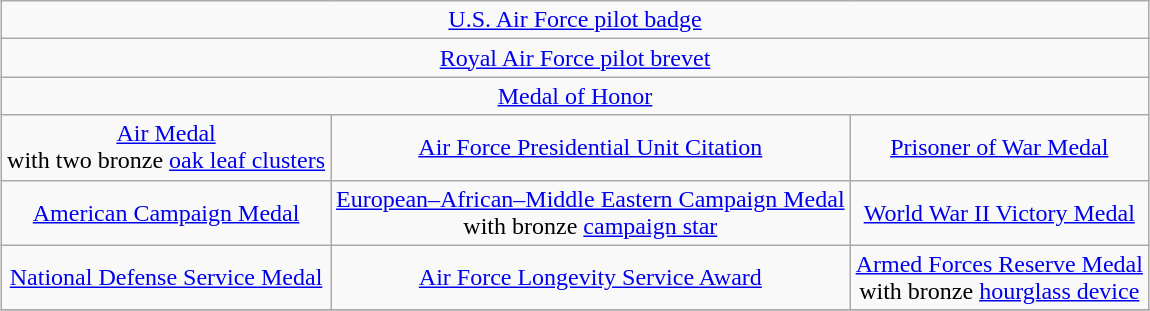<table class="wikitable" style="margin:1em auto; text-align:center;">
<tr>
<td colspan="3"><a href='#'>U.S. Air Force pilot badge</a></td>
</tr>
<tr>
<td colspan="3"><a href='#'>Royal Air Force pilot brevet</a></td>
</tr>
<tr>
<td colspan="3"><a href='#'>Medal of Honor</a></td>
</tr>
<tr>
<td><a href='#'>Air Medal</a><br>with two bronze <a href='#'>oak leaf clusters</a></td>
<td><a href='#'>Air Force Presidential Unit Citation</a></td>
<td><a href='#'>Prisoner of War Medal</a></td>
</tr>
<tr>
<td><a href='#'>American Campaign Medal</a></td>
<td><a href='#'>European–African–Middle Eastern Campaign Medal</a><br>with bronze <a href='#'>campaign star</a></td>
<td><a href='#'>World War II Victory Medal</a></td>
</tr>
<tr>
<td><a href='#'>National Defense Service Medal</a></td>
<td><a href='#'>Air Force Longevity Service Award</a></td>
<td><a href='#'>Armed Forces Reserve Medal</a><br>with bronze <a href='#'>hourglass device</a></td>
</tr>
<tr>
</tr>
</table>
